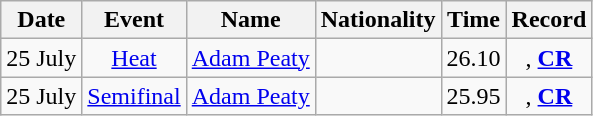<table class="wikitable" style=text-align:center>
<tr>
<th>Date</th>
<th>Event</th>
<th>Name</th>
<th>Nationality</th>
<th>Time</th>
<th>Record</th>
</tr>
<tr>
<td>25 July</td>
<td><a href='#'>Heat</a></td>
<td align=left><a href='#'>Adam Peaty</a></td>
<td align=left></td>
<td>26.10</td>
<td>, <strong><a href='#'>CR</a></strong></td>
</tr>
<tr>
<td>25 July</td>
<td><a href='#'>Semifinal</a></td>
<td align=left><a href='#'>Adam Peaty</a></td>
<td align=left></td>
<td>25.95</td>
<td>, <strong><a href='#'>CR</a></strong></td>
</tr>
</table>
